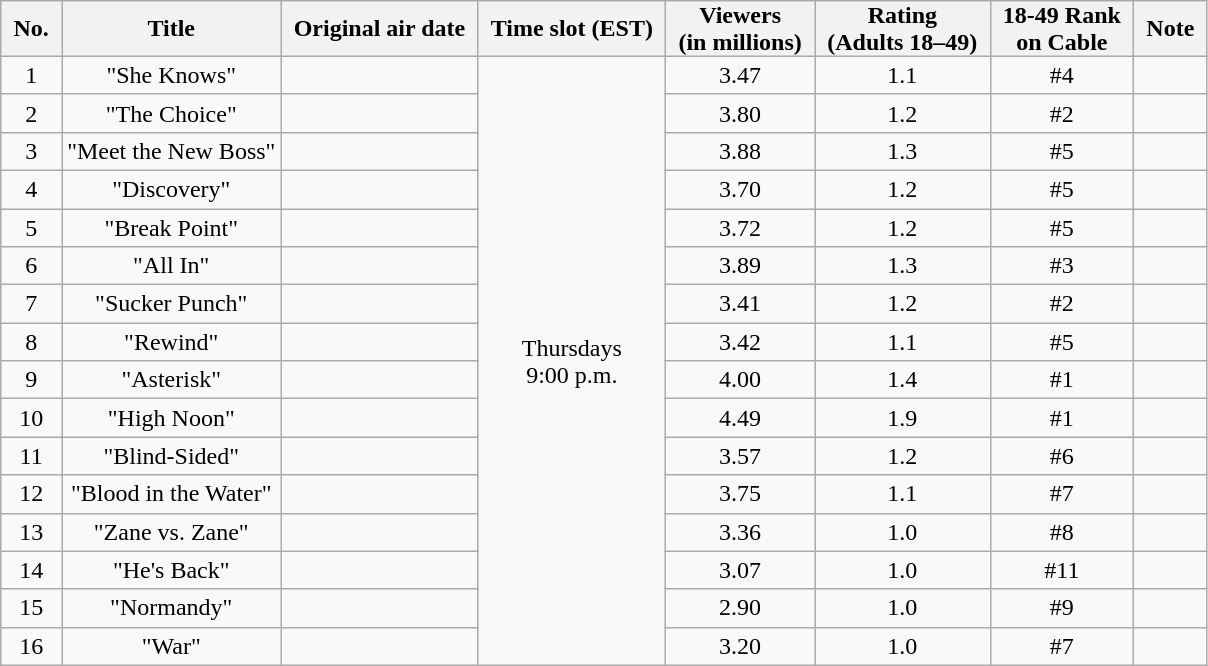<table class="wikitable" style="text-align:center;">
<tr>
<th style="padding:0 8px;">No.</th>
<th style="padding:0 8px;">Title</th>
<th style="padding:0 8px;">Original air date</th>
<th style="padding:0 8px;">Time slot (EST)</th>
<th style="padding:0 8px;">Viewers<br>(in millions)</th>
<th style="padding:0 8px;">Rating<br>(Adults 18–49)</th>
<th style="padding:0 8px;">18-49 Rank<br>on Cable</th>
<th style="padding:0 8px;">Note</th>
</tr>
<tr>
<td>1</td>
<td>"She Knows"</td>
<td></td>
<td style="text-align:center" rowspan=16>Thursdays<br>9:00 p.m.</td>
<td>3.47</td>
<td>1.1</td>
<td>#4</td>
<td></td>
</tr>
<tr>
<td>2</td>
<td>"The Choice"</td>
<td></td>
<td>3.80</td>
<td>1.2</td>
<td>#2</td>
<td></td>
</tr>
<tr>
<td>3</td>
<td>"Meet the New Boss"</td>
<td></td>
<td>3.88</td>
<td>1.3</td>
<td>#5</td>
<td></td>
</tr>
<tr>
<td>4</td>
<td>"Discovery"</td>
<td></td>
<td>3.70</td>
<td>1.2</td>
<td>#5</td>
<td></td>
</tr>
<tr>
<td>5</td>
<td>"Break Point"</td>
<td></td>
<td>3.72</td>
<td>1.2</td>
<td>#5</td>
<td></td>
</tr>
<tr>
<td>6</td>
<td>"All In"</td>
<td></td>
<td>3.89</td>
<td>1.3</td>
<td>#3</td>
<td></td>
</tr>
<tr>
<td>7</td>
<td>"Sucker Punch"</td>
<td></td>
<td>3.41</td>
<td>1.2</td>
<td>#2</td>
<td></td>
</tr>
<tr>
<td>8</td>
<td>"Rewind"</td>
<td></td>
<td>3.42</td>
<td>1.1</td>
<td>#5</td>
<td></td>
</tr>
<tr>
<td>9</td>
<td>"Asterisk"</td>
<td></td>
<td>4.00</td>
<td>1.4</td>
<td>#1</td>
<td></td>
</tr>
<tr>
<td>10</td>
<td>"High Noon"</td>
<td></td>
<td>4.49</td>
<td>1.9</td>
<td>#1</td>
<td></td>
</tr>
<tr>
<td>11</td>
<td>"Blind-Sided"</td>
<td></td>
<td>3.57</td>
<td>1.2</td>
<td>#6</td>
<td></td>
</tr>
<tr>
<td>12</td>
<td>"Blood in the Water"</td>
<td></td>
<td>3.75</td>
<td>1.1</td>
<td>#7</td>
<td></td>
</tr>
<tr>
<td>13</td>
<td>"Zane vs. Zane"</td>
<td></td>
<td>3.36</td>
<td>1.0</td>
<td>#8</td>
<td></td>
</tr>
<tr>
<td>14</td>
<td>"He's Back"</td>
<td></td>
<td>3.07</td>
<td>1.0</td>
<td>#11</td>
<td></td>
</tr>
<tr>
<td>15</td>
<td>"Normandy"</td>
<td></td>
<td>2.90</td>
<td>1.0</td>
<td>#9</td>
<td></td>
</tr>
<tr>
<td>16</td>
<td>"War"</td>
<td></td>
<td>3.20</td>
<td>1.0</td>
<td>#7</td>
<td></td>
</tr>
</table>
